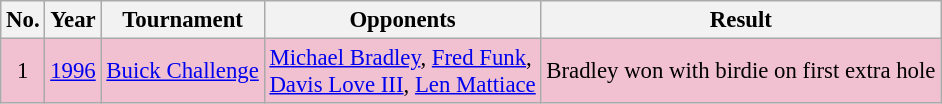<table class="wikitable" style="font-size:95%;">
<tr>
<th>No.</th>
<th>Year</th>
<th>Tournament</th>
<th>Opponents</th>
<th>Result</th>
</tr>
<tr style="background:#F2C1D1;">
<td align=center>1</td>
<td><a href='#'>1996</a></td>
<td><a href='#'>Buick Challenge</a></td>
<td> <a href='#'>Michael Bradley</a>,  <a href='#'>Fred Funk</a>,<br> <a href='#'>Davis Love III</a>,  <a href='#'>Len Mattiace</a></td>
<td>Bradley won with birdie on first extra hole</td>
</tr>
</table>
